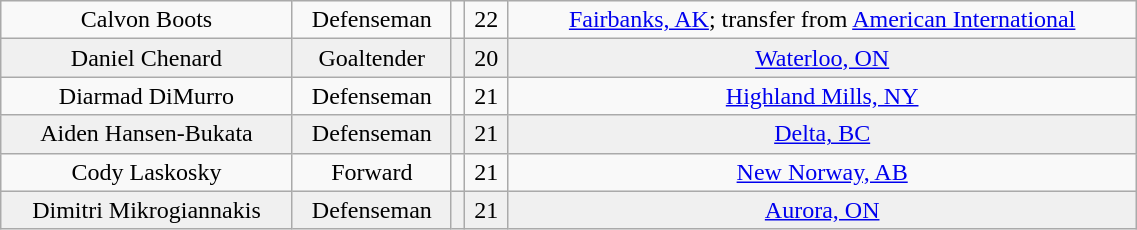<table class="wikitable" width="60%">
<tr align="center" bgcolor="">
<td>Calvon Boots</td>
<td>Defenseman</td>
<td></td>
<td>22</td>
<td><a href='#'>Fairbanks, AK</a>; transfer from <a href='#'>American International</a></td>
</tr>
<tr align="center" bgcolor="f0f0f0">
<td>Daniel Chenard</td>
<td>Goaltender</td>
<td></td>
<td>20</td>
<td><a href='#'>Waterloo, ON</a></td>
</tr>
<tr align="center" bgcolor="">
<td>Diarmad DiMurro</td>
<td>Defenseman</td>
<td></td>
<td>21</td>
<td><a href='#'>Highland Mills, NY</a></td>
</tr>
<tr align="center" bgcolor="f0f0f0">
<td>Aiden Hansen-Bukata</td>
<td>Defenseman</td>
<td></td>
<td>21</td>
<td><a href='#'>Delta, BC</a></td>
</tr>
<tr align="center" bgcolor="">
<td>Cody Laskosky</td>
<td>Forward</td>
<td></td>
<td>21</td>
<td><a href='#'>New Norway, AB</a></td>
</tr>
<tr align="center" bgcolor="f0f0f0">
<td>Dimitri Mikrogiannakis</td>
<td>Defenseman</td>
<td></td>
<td>21</td>
<td><a href='#'>Aurora, ON</a></td>
</tr>
</table>
